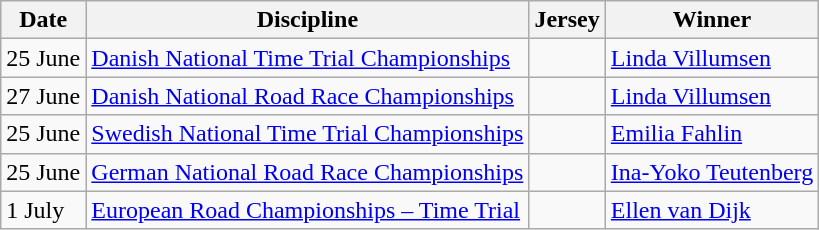<table class="wikitable">
<tr>
<th>Date</th>
<th>Discipline</th>
<th>Jersey</th>
<th>Winner</th>
</tr>
<tr>
<td>25 June</td>
<td><a href='#'>Danish National Time Trial Championships</a></td>
<td></td>
<td><a href='#'>Linda Villumsen</a></td>
</tr>
<tr>
<td>27 June</td>
<td><a href='#'>Danish National Road Race Championships</a></td>
<td></td>
<td><a href='#'>Linda Villumsen</a></td>
</tr>
<tr>
<td>25 June</td>
<td><a href='#'>Swedish National Time Trial Championships</a></td>
<td></td>
<td><a href='#'>Emilia Fahlin</a></td>
</tr>
<tr>
<td>25 June</td>
<td><a href='#'>German National Road Race Championships</a></td>
<td></td>
<td><a href='#'>Ina-Yoko Teutenberg</a></td>
</tr>
<tr>
<td>1 July</td>
<td><a href='#'>European Road Championships – Time Trial</a></td>
<td></td>
<td> <a href='#'>Ellen van Dijk</a></td>
</tr>
</table>
